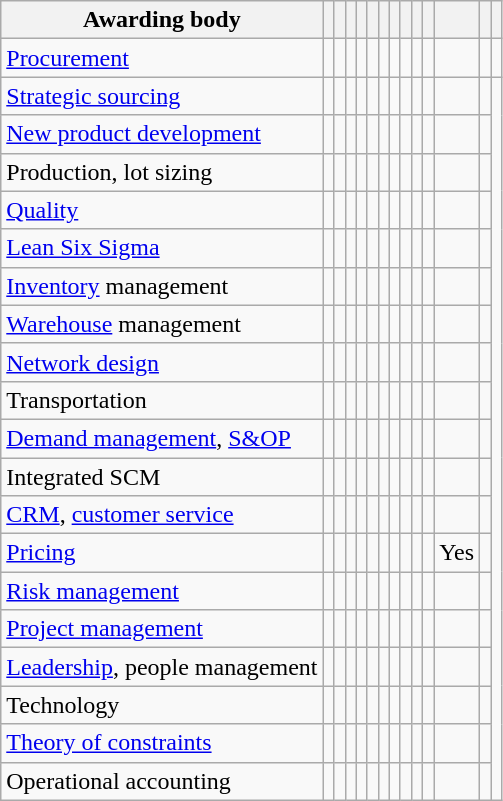<table class="wikitable sortable">
<tr>
<th>Awarding body</th>
<th></th>
<th></th>
<th></th>
<th></th>
<th></th>
<th></th>
<th></th>
<th></th>
<th></th>
<th></th>
<th></th>
<th></th>
<th></th>
</tr>
<tr>
<td><a href='#'>Procurement</a></td>
<td></td>
<td></td>
<td></td>
<td></td>
<td></td>
<td></td>
<td></td>
<td></td>
<td></td>
<td></td>
<td></td>
<td></td>
<td></td>
</tr>
<tr>
<td><a href='#'>Strategic sourcing</a></td>
<td></td>
<td></td>
<td></td>
<td></td>
<td></td>
<td></td>
<td></td>
<td></td>
<td></td>
<td></td>
<td></td>
<td></td>
</tr>
<tr>
<td><a href='#'>New product development</a></td>
<td></td>
<td></td>
<td></td>
<td></td>
<td></td>
<td></td>
<td></td>
<td></td>
<td></td>
<td></td>
<td></td>
<td></td>
</tr>
<tr>
<td>Production, lot sizing</td>
<td></td>
<td></td>
<td></td>
<td></td>
<td></td>
<td></td>
<td></td>
<td></td>
<td></td>
<td></td>
<td></td>
<td></td>
</tr>
<tr>
<td><a href='#'>Quality</a></td>
<td></td>
<td></td>
<td></td>
<td></td>
<td></td>
<td></td>
<td></td>
<td></td>
<td></td>
<td></td>
<td></td>
<td></td>
</tr>
<tr>
<td><a href='#'>Lean Six Sigma</a></td>
<td></td>
<td></td>
<td></td>
<td></td>
<td></td>
<td></td>
<td></td>
<td></td>
<td></td>
<td></td>
<td></td>
<td></td>
</tr>
<tr>
<td><a href='#'>Inventory</a> management</td>
<td></td>
<td></td>
<td></td>
<td></td>
<td></td>
<td></td>
<td></td>
<td></td>
<td></td>
<td></td>
<td></td>
<td></td>
</tr>
<tr>
<td><a href='#'>Warehouse</a> management</td>
<td></td>
<td></td>
<td></td>
<td></td>
<td></td>
<td></td>
<td></td>
<td></td>
<td></td>
<td></td>
<td></td>
<td></td>
</tr>
<tr>
<td><a href='#'>Network design</a></td>
<td></td>
<td></td>
<td></td>
<td></td>
<td></td>
<td></td>
<td></td>
<td></td>
<td></td>
<td></td>
<td></td>
<td></td>
</tr>
<tr>
<td>Transportation</td>
<td></td>
<td></td>
<td></td>
<td></td>
<td></td>
<td></td>
<td></td>
<td></td>
<td></td>
<td></td>
<td></td>
<td></td>
</tr>
<tr>
<td><a href='#'>Demand management</a>, <a href='#'>S&OP</a></td>
<td></td>
<td></td>
<td></td>
<td></td>
<td></td>
<td></td>
<td></td>
<td></td>
<td></td>
<td></td>
<td></td>
<td></td>
</tr>
<tr>
<td>Integrated SCM</td>
<td></td>
<td></td>
<td></td>
<td></td>
<td></td>
<td></td>
<td></td>
<td></td>
<td></td>
<td></td>
<td></td>
<td></td>
</tr>
<tr>
<td><a href='#'>CRM</a>, <a href='#'>customer service</a></td>
<td></td>
<td></td>
<td></td>
<td></td>
<td></td>
<td></td>
<td></td>
<td></td>
<td></td>
<td></td>
<td></td>
<td></td>
</tr>
<tr>
<td><a href='#'>Pricing</a></td>
<td></td>
<td></td>
<td></td>
<td></td>
<td></td>
<td></td>
<td></td>
<td></td>
<td></td>
<td></td>
<td>Yes</td>
<td></td>
</tr>
<tr>
<td><a href='#'>Risk management</a></td>
<td></td>
<td></td>
<td></td>
<td></td>
<td></td>
<td></td>
<td></td>
<td></td>
<td></td>
<td></td>
<td></td>
<td></td>
</tr>
<tr>
<td><a href='#'>Project management</a></td>
<td></td>
<td></td>
<td></td>
<td></td>
<td></td>
<td></td>
<td></td>
<td></td>
<td></td>
<td></td>
<td></td>
<td></td>
</tr>
<tr>
<td><a href='#'>Leadership</a>, people management</td>
<td></td>
<td></td>
<td></td>
<td></td>
<td></td>
<td></td>
<td></td>
<td></td>
<td></td>
<td></td>
<td></td>
<td></td>
</tr>
<tr>
<td>Technology</td>
<td></td>
<td></td>
<td></td>
<td></td>
<td></td>
<td></td>
<td></td>
<td></td>
<td></td>
<td></td>
<td></td>
<td></td>
</tr>
<tr>
<td><a href='#'>Theory of constraints</a></td>
<td></td>
<td></td>
<td></td>
<td></td>
<td></td>
<td></td>
<td></td>
<td></td>
<td></td>
<td></td>
<td></td>
<td></td>
</tr>
<tr>
<td>Operational accounting</td>
<td></td>
<td></td>
<td></td>
<td></td>
<td></td>
<td></td>
<td></td>
<td></td>
<td></td>
<td></td>
<td></td>
<td></td>
</tr>
</table>
